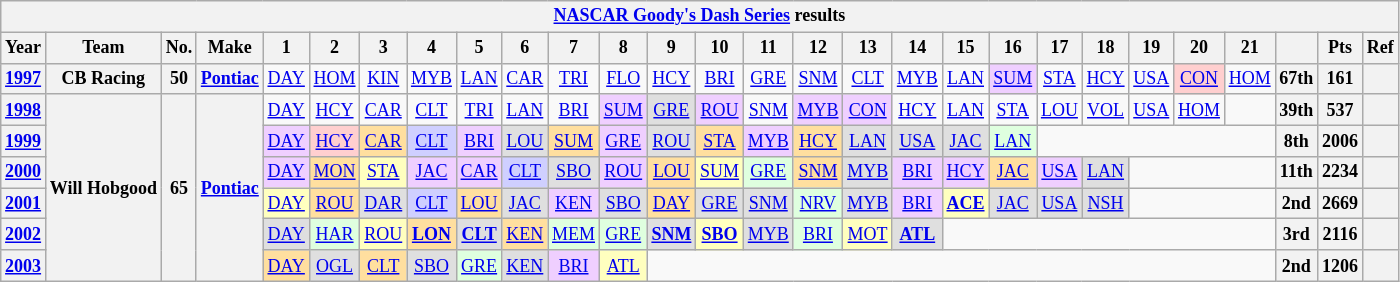<table class="wikitable" style="text-align:center; font-size:75%">
<tr>
<th colspan=32><a href='#'>NASCAR Goody's Dash Series</a> results</th>
</tr>
<tr>
<th>Year</th>
<th>Team</th>
<th>No.</th>
<th>Make</th>
<th>1</th>
<th>2</th>
<th>3</th>
<th>4</th>
<th>5</th>
<th>6</th>
<th>7</th>
<th>8</th>
<th>9</th>
<th>10</th>
<th>11</th>
<th>12</th>
<th>13</th>
<th>14</th>
<th>15</th>
<th>16</th>
<th>17</th>
<th>18</th>
<th>19</th>
<th>20</th>
<th>21</th>
<th></th>
<th>Pts</th>
<th>Ref</th>
</tr>
<tr>
<th><a href='#'>1997</a></th>
<th>CB Racing</th>
<th>50</th>
<th><a href='#'>Pontiac</a></th>
<td><a href='#'>DAY</a></td>
<td><a href='#'>HOM</a></td>
<td><a href='#'>KIN</a></td>
<td><a href='#'>MYB</a></td>
<td><a href='#'>LAN</a></td>
<td><a href='#'>CAR</a></td>
<td><a href='#'>TRI</a></td>
<td><a href='#'>FLO</a></td>
<td><a href='#'>HCY</a></td>
<td><a href='#'>BRI</a></td>
<td><a href='#'>GRE</a></td>
<td><a href='#'>SNM</a></td>
<td><a href='#'>CLT</a></td>
<td><a href='#'>MYB</a></td>
<td><a href='#'>LAN</a></td>
<td style="background:#EFCFFF;"><a href='#'>SUM</a><br></td>
<td><a href='#'>STA</a></td>
<td><a href='#'>HCY</a></td>
<td><a href='#'>USA</a></td>
<td style="background:#FFCFCF;"><a href='#'>CON</a><br></td>
<td><a href='#'>HOM</a></td>
<th>67th</th>
<th>161</th>
<th></th>
</tr>
<tr>
<th><a href='#'>1998</a></th>
<th rowspan=6>Will Hobgood</th>
<th rowspan=6>65</th>
<th rowspan=6><a href='#'>Pontiac</a></th>
<td><a href='#'>DAY</a></td>
<td><a href='#'>HCY</a></td>
<td><a href='#'>CAR</a></td>
<td><a href='#'>CLT</a></td>
<td><a href='#'>TRI</a></td>
<td><a href='#'>LAN</a></td>
<td><a href='#'>BRI</a></td>
<td style="background:#EFCFFF;"><a href='#'>SUM</a><br></td>
<td style="background:#DFDFDF;"><a href='#'>GRE</a><br></td>
<td style="background:#EFCFFF;"><a href='#'>ROU</a><br></td>
<td><a href='#'>SNM</a></td>
<td style="background:#EFCFFF;"><a href='#'>MYB</a><br></td>
<td style="background:#EFCFFF;"><a href='#'>CON</a><br></td>
<td><a href='#'>HCY</a></td>
<td><a href='#'>LAN</a></td>
<td><a href='#'>STA</a></td>
<td><a href='#'>LOU</a></td>
<td><a href='#'>VOL</a></td>
<td><a href='#'>USA</a></td>
<td><a href='#'>HOM</a></td>
<td></td>
<th>39th</th>
<th>537</th>
<th></th>
</tr>
<tr>
<th><a href='#'>1999</a></th>
<td style="background:#EFCFFF;"><a href='#'>DAY</a><br></td>
<td style="background:#FFCFCF;"><a href='#'>HCY</a><br></td>
<td style="background:#FFDF9F;"><a href='#'>CAR</a><br></td>
<td style="background:#CFCFFF;"><a href='#'>CLT</a><br></td>
<td style="background:#EFCFFF;"><a href='#'>BRI</a><br></td>
<td style="background:#DFDFDF;"><a href='#'>LOU</a><br></td>
<td style="background:#FFDF9F;"><a href='#'>SUM</a><br></td>
<td style="background:#EFCFFF;"><a href='#'>GRE</a><br></td>
<td style="background:#DFDFDF;"><a href='#'>ROU</a><br></td>
<td style="background:#FFDF9F;"><a href='#'>STA</a><br></td>
<td style="background:#EFCFFF;"><a href='#'>MYB</a><br></td>
<td style="background:#FFDF9F;"><a href='#'>HCY</a><br></td>
<td style="background:#DFDFDF;"><a href='#'>LAN</a><br></td>
<td style="background:#DFDFDF;"><a href='#'>USA</a><br></td>
<td style="background:#DFDFDF;"><a href='#'>JAC</a><br></td>
<td style="background:#DFFFDF;"><a href='#'>LAN</a><br></td>
<td colspan=5></td>
<th>8th</th>
<th>2006</th>
<th></th>
</tr>
<tr>
<th><a href='#'>2000</a></th>
<td style="background:#EFCFFF;"><a href='#'>DAY</a><br></td>
<td style="background:#FFDF9F;"><a href='#'>MON</a><br></td>
<td style="background:#FFFFBF;"><a href='#'>STA</a><br></td>
<td style="background:#EFCFFF;"><a href='#'>JAC</a><br></td>
<td style="background:#EFCFFF;"><a href='#'>CAR</a><br></td>
<td style="background:#CFCFFF;"><a href='#'>CLT</a><br></td>
<td style="background:#DFDFDF;"><a href='#'>SBO</a><br></td>
<td style="background:#EFCFFF;"><a href='#'>ROU</a><br></td>
<td style="background:#FFDF9F;"><a href='#'>LOU</a><br></td>
<td style="background:#FFFFBF;"><a href='#'>SUM</a><br></td>
<td style="background:#DFFFDF;"><a href='#'>GRE</a><br></td>
<td style="background:#FFDF9F;"><a href='#'>SNM</a><br></td>
<td style="background:#DFDFDF;"><a href='#'>MYB</a><br></td>
<td style="background:#EFCFFF;"><a href='#'>BRI</a><br></td>
<td style="background:#EFCFFF;"><a href='#'>HCY</a><br></td>
<td style="background:#FFDF9F;"><a href='#'>JAC</a><br></td>
<td style="background:#EFCFFF;"><a href='#'>USA</a><br></td>
<td style="background:#DFDFDF;"><a href='#'>LAN</a><br></td>
<td colspan=3></td>
<th>11th</th>
<th>2234</th>
<th></th>
</tr>
<tr>
<th><a href='#'>2001</a></th>
<td style="background:#FFFFBF;"><a href='#'>DAY</a><br></td>
<td style="background:#FFDF9F;"><a href='#'>ROU</a><br></td>
<td style="background:#DFDFDF;"><a href='#'>DAR</a><br></td>
<td style="background:#CFCFFF;"><a href='#'>CLT</a><br></td>
<td style="background:#FFDF9F;"><a href='#'>LOU</a><br></td>
<td style="background:#DFDFDF;"><a href='#'>JAC</a><br></td>
<td style="background:#EFCFFF;"><a href='#'>KEN</a><br></td>
<td style="background:#DFDFDF;"><a href='#'>SBO</a><br></td>
<td style="background:#FFDF9F;"><a href='#'>DAY</a><br></td>
<td style="background:#DFDFDF;"><a href='#'>GRE</a><br></td>
<td style="background:#DFDFDF;"><a href='#'>SNM</a><br></td>
<td style="background:#DFFFDF;"><a href='#'>NRV</a><br></td>
<td style="background:#DFDFDF;"><a href='#'>MYB</a><br></td>
<td style="background:#EFCFFF;"><a href='#'>BRI</a><br></td>
<td style="background:#FFFFBF;"><strong><a href='#'>ACE</a></strong><br></td>
<td style="background:#DFDFDF;"><a href='#'>JAC</a><br></td>
<td style="background:#DFDFDF;"><a href='#'>USA</a><br></td>
<td style="background:#DFDFDF;"><a href='#'>NSH</a><br></td>
<td colspan=3></td>
<th>2nd</th>
<th>2669</th>
<th></th>
</tr>
<tr>
<th><a href='#'>2002</a></th>
<td style="background:#DFDFDF;"><a href='#'>DAY</a><br></td>
<td style="background:#DFFFDF;"><a href='#'>HAR</a><br></td>
<td style="background:#FFFFBF;"><a href='#'>ROU</a><br></td>
<td style="background:#FFDF9F;"><strong><a href='#'>LON</a></strong><br></td>
<td style="background:#DFDFDF;"><strong><a href='#'>CLT</a></strong><br></td>
<td style="background:#FFDF9F;"><a href='#'>KEN</a><br></td>
<td style="background:#DFFFDF;"><a href='#'>MEM</a><br></td>
<td style="background:#DFFFDF;"><a href='#'>GRE</a><br></td>
<td style="background:#DFDFDF;"><strong><a href='#'>SNM</a></strong><br></td>
<td style="background:#FFFFBF;"><strong><a href='#'>SBO</a></strong><br></td>
<td style="background:#DFDFDF;"><a href='#'>MYB</a><br></td>
<td style="background:#DFFFDF;"><a href='#'>BRI</a><br></td>
<td style="background:#FFFFBF;"><a href='#'>MOT</a><br></td>
<td style="background:#DFDFDF;"><strong><a href='#'>ATL</a></strong><br></td>
<td colspan=7></td>
<th>3rd</th>
<th>2116</th>
<th></th>
</tr>
<tr>
<th><a href='#'>2003</a></th>
<td style="background:#FFDF9F;"><a href='#'>DAY</a><br></td>
<td style="background:#DFDFDF;"><a href='#'>OGL</a><br></td>
<td style="background:#FFDF9F;"><a href='#'>CLT</a><br></td>
<td style="background:#DFDFDF;"><a href='#'>SBO</a><br></td>
<td style="background:#DFFFDF;"><a href='#'>GRE</a><br></td>
<td style="background:#DFDFDF;"><a href='#'>KEN</a><br></td>
<td style="background:#EFCFFF;"><a href='#'>BRI</a><br></td>
<td style="background:#FFFFBF;"><a href='#'>ATL</a><br></td>
<td colspan=13></td>
<th>2nd</th>
<th>1206</th>
<th></th>
</tr>
</table>
